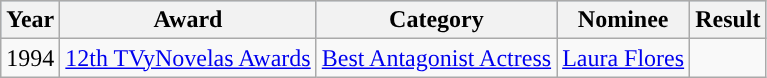<table class="wikitable">
<tr style="background:#b0c4de;">
<th>Year</th>
<th>Award</th>
<th>Category</th>
<th>Nominee</th>
<th>Result</th>
</tr>
<tr>
<td>1994</td>
<td><a href='#'>12th TVyNovelas Awards</a></td>
<td><a href='#'>Best Antagonist Actress</a></td>
<td><a href='#'>Laura Flores</a></td>
<td></td>
</tr>
</table>
